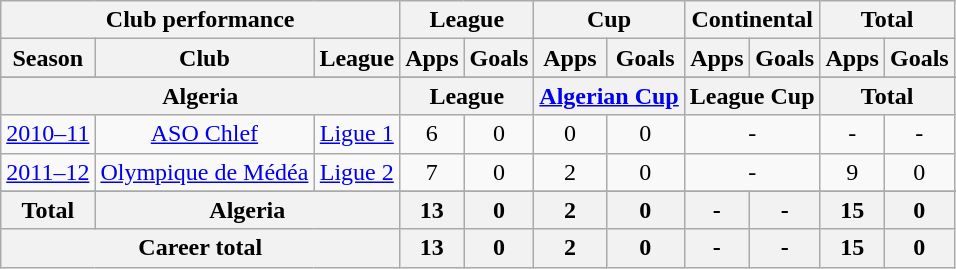<table class="wikitable" style="text-align:center">
<tr>
<th colspan=3>Club performance</th>
<th colspan=2>League</th>
<th colspan=2>Cup</th>
<th colspan=2>Continental</th>
<th colspan=2>Total</th>
</tr>
<tr>
<th>Season</th>
<th>Club</th>
<th>League</th>
<th>Apps</th>
<th>Goals</th>
<th>Apps</th>
<th>Goals</th>
<th>Apps</th>
<th>Goals</th>
<th>Apps</th>
<th>Goals</th>
</tr>
<tr>
</tr>
<tr>
<th colspan=3>Algeria</th>
<th colspan=2>League</th>
<th colspan=2><a href='#'>Algerian Cup</a></th>
<th colspan=2>League Cup</th>
<th colspan=2>Total</th>
</tr>
<tr>
<td><a href='#'>2010–11</a></td>
<td rowspan="1"><a href='#'>ASO Chlef</a></td>
<td rowspan="1"><a href='#'>Ligue 1</a></td>
<td>6</td>
<td>0</td>
<td>0</td>
<td>0</td>
<td colspan="2">-</td>
<td>-</td>
<td>-</td>
</tr>
<tr>
<td><a href='#'>2011–12</a></td>
<td rowspan="1"><a href='#'>Olympique de Médéa</a></td>
<td rowspan="1"><a href='#'>Ligue 2</a></td>
<td>7</td>
<td>0</td>
<td>2</td>
<td>0</td>
<td colspan="2">-</td>
<td>9</td>
<td>0</td>
</tr>
<tr>
</tr>
<tr>
<th rowspan=1>Total</th>
<th colspan=2>Algeria</th>
<th>13</th>
<th>0</th>
<th>2</th>
<th>0</th>
<th>-</th>
<th>-</th>
<th>15</th>
<th>0</th>
</tr>
<tr>
<th colspan=3>Career total</th>
<th>13</th>
<th>0</th>
<th>2</th>
<th>0</th>
<th>-</th>
<th>-</th>
<th>15</th>
<th>0</th>
</tr>
</table>
